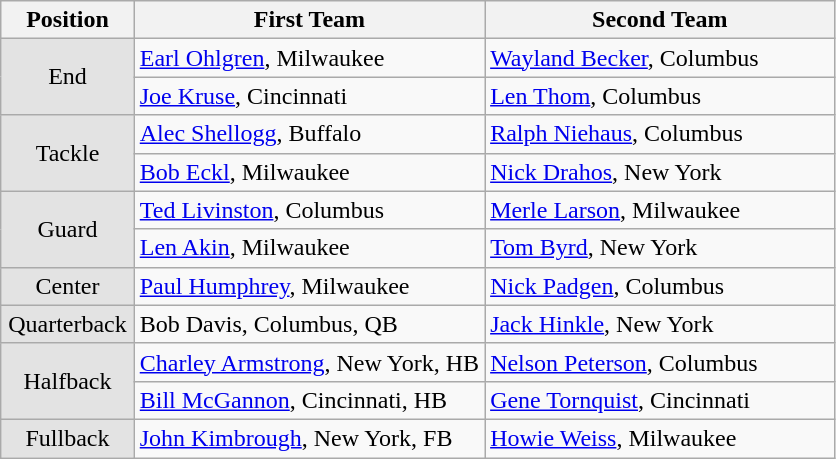<table class="wikitable">
<tr>
<th width=16%>Position</th>
<th width=42%>First Team</th>
<th width=42%>Second Team</th>
</tr>
<tr>
<td style="background:    #e3e3e3;" align="center" rowspan="2">End</td>
<td><a href='#'>Earl Ohlgren</a>,  Milwaukee</td>
<td><a href='#'>Wayland Becker</a>, Columbus</td>
</tr>
<tr>
<td><a href='#'>Joe Kruse</a>,  Cincinnati</td>
<td><a href='#'>Len Thom</a>, Columbus</td>
</tr>
<tr>
<td style="background:    #e3e3e3;" align="center"   rowspan="2">Tackle</td>
<td><a href='#'>Alec Shellogg</a>,  Buffalo</td>
<td><a href='#'>Ralph Niehaus</a>, Columbus</td>
</tr>
<tr>
<td><a href='#'>Bob Eckl</a>,  Milwaukee</td>
<td><a href='#'>Nick Drahos</a>, New York</td>
</tr>
<tr>
<td style="background:   #e3e3e3;"  align="center"   rowspan="2">Guard</td>
<td><a href='#'>Ted Livinston</a>,  Columbus</td>
<td><a href='#'>Merle Larson</a>, Milwaukee</td>
</tr>
<tr>
<td><a href='#'>Len Akin</a>,  Milwaukee</td>
<td><a href='#'>Tom Byrd</a>, New York</td>
</tr>
<tr>
<td style="background:    #e3e3e3;" align="center">Center</td>
<td><a href='#'>Paul Humphrey</a>,  Milwaukee</td>
<td><a href='#'>Nick Padgen</a>, Columbus</td>
</tr>
<tr>
<td style="background:    #e3e3e3;" align="center">Quarterback</td>
<td>Bob Davis,  Columbus, QB</td>
<td><a href='#'>Jack Hinkle</a>, New York</td>
</tr>
<tr>
<td style="background:    #e3e3e3;"  align="center"     rowspan="2">Halfback</td>
<td><a href='#'>Charley Armstrong</a>,  New York, HB</td>
<td><a href='#'>Nelson Peterson</a>, Columbus</td>
</tr>
<tr>
<td><a href='#'>Bill McGannon</a>,  Cincinnati,  HB</td>
<td><a href='#'>Gene Tornquist</a>, Cincinnati</td>
</tr>
<tr>
<td style="background:    #e3e3e3;"  align="center">Fullback</td>
<td><a href='#'>John Kimbrough</a>,  New York, FB</td>
<td><a href='#'>Howie Weiss</a>, Milwaukee</td>
</tr>
</table>
